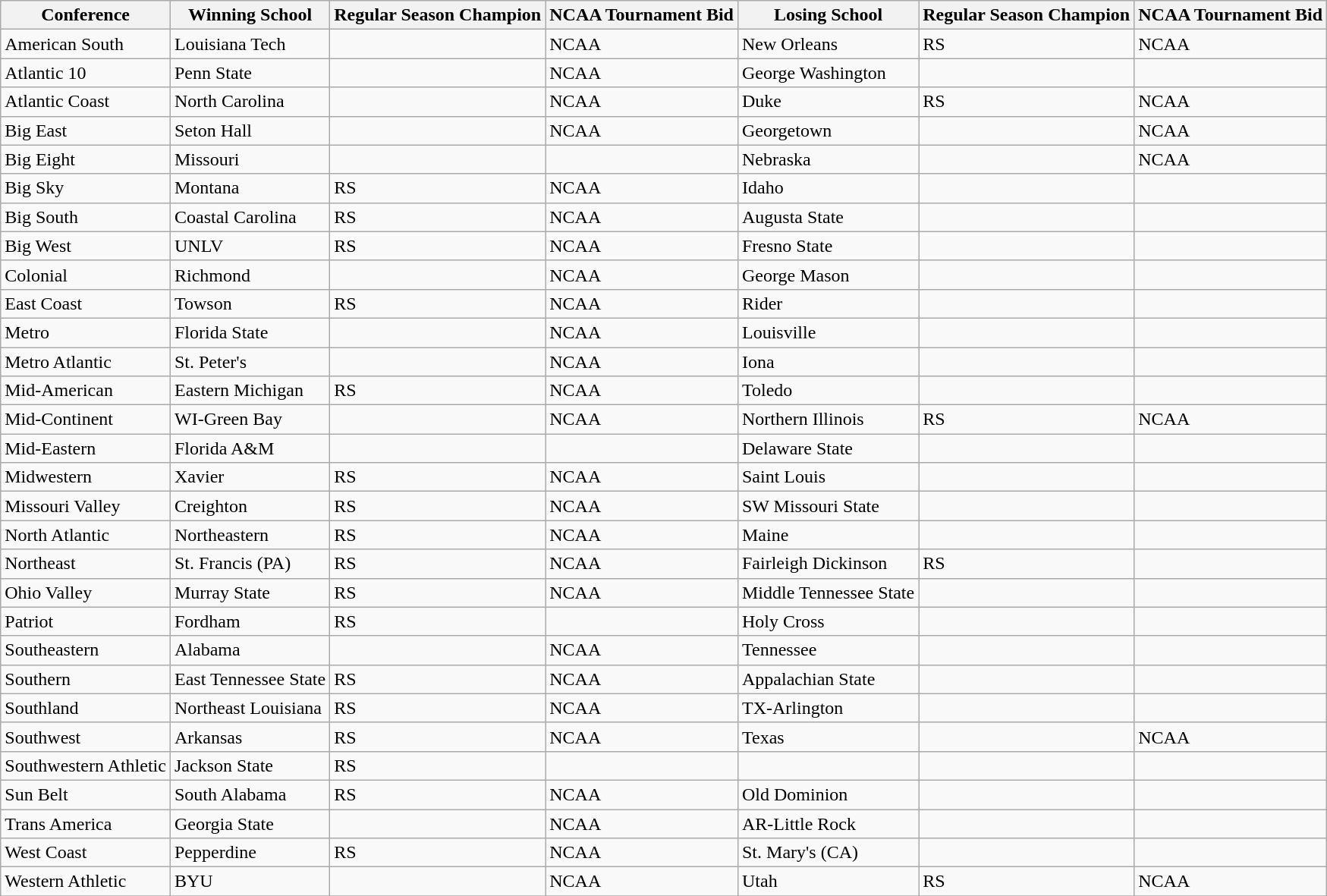<table class="wikitable">
<tr>
<th>Conference</th>
<th>Winning School</th>
<th>Regular Season Champion</th>
<th>NCAA Tournament Bid</th>
<th>Losing School</th>
<th>Regular Season Champion</th>
<th>NCAA Tournament Bid</th>
</tr>
<tr>
<td>American South</td>
<td>Louisiana Tech</td>
<td></td>
<td>NCAA</td>
<td>New Orleans</td>
<td>RS</td>
<td>NCAA</td>
</tr>
<tr>
<td>Atlantic 10</td>
<td>Penn State</td>
<td></td>
<td>NCAA</td>
<td>George Washington</td>
<td></td>
<td></td>
</tr>
<tr>
<td>Atlantic Coast</td>
<td>North Carolina</td>
<td></td>
<td>NCAA</td>
<td>Duke</td>
<td>RS</td>
<td>NCAA</td>
</tr>
<tr>
<td>Big East</td>
<td>Seton Hall</td>
<td></td>
<td>NCAA</td>
<td>Georgetown</td>
<td></td>
<td>NCAA</td>
</tr>
<tr>
<td>Big Eight</td>
<td>Missouri</td>
<td></td>
<td></td>
<td>Nebraska</td>
<td></td>
<td>NCAA</td>
</tr>
<tr>
<td>Big Sky</td>
<td>Montana</td>
<td>RS</td>
<td>NCAA</td>
<td>Idaho</td>
<td></td>
<td></td>
</tr>
<tr>
<td>Big South</td>
<td>Coastal Carolina</td>
<td>RS</td>
<td>NCAA</td>
<td>Augusta State</td>
<td></td>
<td></td>
</tr>
<tr>
<td>Big West</td>
<td>UNLV</td>
<td>RS</td>
<td>NCAA</td>
<td>Fresno State</td>
<td></td>
<td></td>
</tr>
<tr>
<td>Colonial</td>
<td>Richmond</td>
<td></td>
<td>NCAA</td>
<td>George Mason</td>
<td></td>
<td></td>
</tr>
<tr>
<td>East Coast</td>
<td>Towson</td>
<td>RS</td>
<td>NCAA</td>
<td>Rider</td>
<td></td>
<td></td>
</tr>
<tr>
<td>Metro</td>
<td>Florida State</td>
<td></td>
<td>NCAA</td>
<td>Louisville</td>
<td></td>
<td></td>
</tr>
<tr>
<td>Metro Atlantic</td>
<td>St. Peter's</td>
<td></td>
<td>NCAA</td>
<td>Iona</td>
<td></td>
<td></td>
</tr>
<tr>
<td>Mid-American</td>
<td>Eastern Michigan</td>
<td>RS</td>
<td>NCAA</td>
<td>Toledo</td>
<td></td>
<td></td>
</tr>
<tr>
<td>Mid-Continent</td>
<td>WI-Green Bay</td>
<td></td>
<td>NCAA</td>
<td>Northern Illinois</td>
<td>RS</td>
<td>NCAA</td>
</tr>
<tr>
<td>Mid-Eastern</td>
<td>Florida A&M</td>
<td></td>
<td></td>
<td>Delaware State</td>
<td></td>
<td></td>
</tr>
<tr>
<td>Midwestern</td>
<td>Xavier</td>
<td>RS</td>
<td>NCAA</td>
<td>Saint Louis</td>
<td></td>
<td></td>
</tr>
<tr>
<td>Missouri Valley</td>
<td>Creighton</td>
<td>RS</td>
<td>NCAA</td>
<td>SW Missouri State</td>
<td></td>
<td></td>
</tr>
<tr>
<td>North Atlantic</td>
<td>Northeastern</td>
<td>RS</td>
<td>NCAA</td>
<td>Maine</td>
<td></td>
<td></td>
</tr>
<tr>
<td>Northeast</td>
<td>St. Francis (PA)</td>
<td>RS</td>
<td>NCAA</td>
<td>Fairleigh Dickinson</td>
<td>RS</td>
<td></td>
</tr>
<tr>
<td>Ohio Valley</td>
<td>Murray State</td>
<td>RS</td>
<td>NCAA</td>
<td>Middle Tennessee State</td>
<td></td>
<td></td>
</tr>
<tr>
<td>Patriot</td>
<td>Fordham</td>
<td>RS</td>
<td></td>
<td>Holy Cross</td>
<td></td>
<td></td>
</tr>
<tr>
<td>Southeastern</td>
<td>Alabama</td>
<td></td>
<td>NCAA</td>
<td>Tennessee</td>
<td></td>
<td></td>
</tr>
<tr>
<td>Southern</td>
<td>East Tennessee State</td>
<td>RS</td>
<td>NCAA</td>
<td>Appalachian State</td>
<td></td>
<td></td>
</tr>
<tr>
<td>Southland</td>
<td>Northeast Louisiana</td>
<td>RS</td>
<td>NCAA</td>
<td>TX-Arlington</td>
<td></td>
<td></td>
</tr>
<tr>
<td>Southwest</td>
<td>Arkansas</td>
<td>RS</td>
<td>NCAA</td>
<td>Texas</td>
<td></td>
<td>NCAA</td>
</tr>
<tr>
<td>Southwestern Athletic</td>
<td>Jackson State</td>
<td>RS</td>
<td></td>
<td></td>
<td></td>
<td></td>
</tr>
<tr>
<td>Sun Belt</td>
<td>South Alabama</td>
<td>RS</td>
<td>NCAA</td>
<td>Old Dominion</td>
<td></td>
<td></td>
</tr>
<tr>
<td>Trans America</td>
<td>Georgia State</td>
<td></td>
<td>NCAA</td>
<td>AR-Little Rock</td>
<td></td>
<td></td>
</tr>
<tr>
<td>West Coast</td>
<td>Pepperdine</td>
<td>RS</td>
<td>NCAA</td>
<td>St. Mary's (CA)</td>
<td></td>
<td></td>
</tr>
<tr>
<td>Western Athletic</td>
<td>BYU</td>
<td></td>
<td>NCAA</td>
<td>Utah</td>
<td>RS</td>
<td>NCAA</td>
</tr>
<tr>
</tr>
</table>
